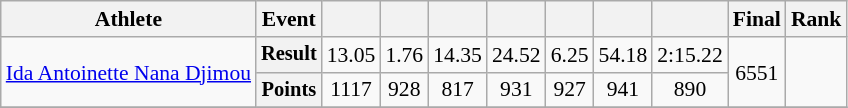<table class="wikitable" style="font-size:90%">
<tr>
<th>Athlete</th>
<th>Event</th>
<th></th>
<th></th>
<th></th>
<th></th>
<th></th>
<th></th>
<th></th>
<th>Final</th>
<th>Rank</th>
</tr>
<tr align=center>
<td rowspan=2 align=left><a href='#'>Ida Antoinette Nana Djimou</a></td>
<th style="font-size:95%">Result</th>
<td>13.05</td>
<td>1.76</td>
<td>14.35</td>
<td>24.52</td>
<td>6.25</td>
<td>54.18</td>
<td>2:15.22</td>
<td rowspan=2>6551</td>
<td rowspan=2></td>
</tr>
<tr align=center>
<th style="font-size:95%">Points</th>
<td>1117</td>
<td>928</td>
<td>817</td>
<td>931</td>
<td>927</td>
<td>941</td>
<td>890</td>
</tr>
<tr align=center>
</tr>
</table>
